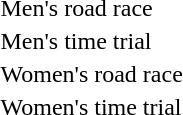<table>
<tr>
<td>Men's road race<br></td>
<td></td>
<td></td>
<td></td>
</tr>
<tr>
<td>Men's time trial<br></td>
<td></td>
<td></td>
<td></td>
</tr>
<tr>
<td>Women's road race<br></td>
<td></td>
<td></td>
<td></td>
</tr>
<tr>
<td>Women's time trial<br></td>
<td></td>
<td></td>
<td></td>
</tr>
</table>
